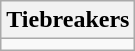<table class="wikitable collapsible collapsed">
<tr>
<th>Tiebreakers</th>
</tr>
<tr>
<td></td>
</tr>
</table>
